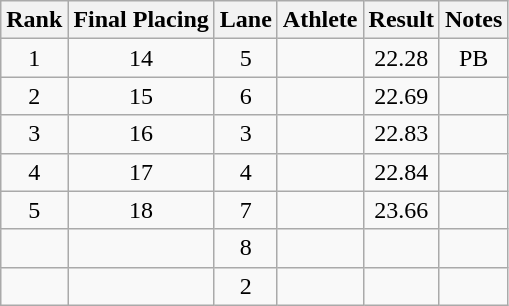<table class="wikitable sortable" style="text-align:center">
<tr>
<th>Rank</th>
<th>Final Placing</th>
<th>Lane</th>
<th>Athlete</th>
<th>Result</th>
<th>Notes</th>
</tr>
<tr>
<td>1</td>
<td>14</td>
<td>5</td>
<td align=left></td>
<td>22.28</td>
<td>PB</td>
</tr>
<tr>
<td>2</td>
<td>15</td>
<td>6</td>
<td align=left></td>
<td>22.69</td>
<td></td>
</tr>
<tr>
<td>3</td>
<td>16</td>
<td>3</td>
<td align=left></td>
<td>22.83</td>
<td></td>
</tr>
<tr>
<td>4</td>
<td>17</td>
<td>4</td>
<td align=left></td>
<td>22.84</td>
<td></td>
</tr>
<tr>
<td>5</td>
<td>18</td>
<td>7</td>
<td align=left></td>
<td>23.66</td>
<td></td>
</tr>
<tr>
<td></td>
<td></td>
<td>8</td>
<td align=left></td>
<td></td>
<td></td>
</tr>
<tr>
<td></td>
<td></td>
<td>2</td>
<td align=left></td>
<td></td>
<td></td>
</tr>
</table>
